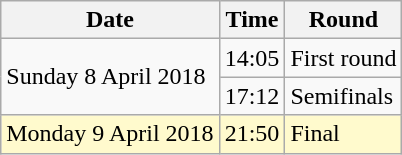<table class="wikitable">
<tr>
<th>Date</th>
<th>Time</th>
<th>Round</th>
</tr>
<tr>
<td rowspan=2>Sunday 8 April 2018</td>
<td>14:05</td>
<td>First round</td>
</tr>
<tr>
<td>17:12</td>
<td>Semifinals</td>
</tr>
<tr>
<td style=background:lemonchiffon>Monday 9 April 2018</td>
<td style=background:lemonchiffon>21:50</td>
<td style=background:lemonchiffon>Final</td>
</tr>
</table>
